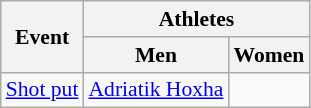<table class=wikitable style="font-size:90%">
<tr>
<th rowspan=2>Event</th>
<th colspan=2>Athletes</th>
</tr>
<tr>
<th>Men</th>
<th>Women</th>
</tr>
<tr>
<td><a href='#'>Shot put</a></td>
<td><a href='#'>Adriatik Hoxha</a></td>
<td></td>
</tr>
</table>
